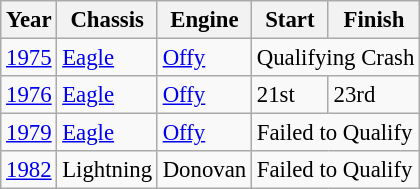<table class="wikitable" style="font-size: 95%;">
<tr>
<th>Year</th>
<th>Chassis</th>
<th>Engine</th>
<th>Start</th>
<th>Finish</th>
</tr>
<tr>
<td><a href='#'>1975</a></td>
<td><a href='#'>Eagle</a></td>
<td><a href='#'>Offy</a></td>
<td colspan=2>Qualifying Crash</td>
</tr>
<tr>
<td><a href='#'>1976</a></td>
<td><a href='#'>Eagle</a></td>
<td><a href='#'>Offy</a></td>
<td>21st</td>
<td>23rd</td>
</tr>
<tr>
<td><a href='#'>1979</a></td>
<td><a href='#'>Eagle</a></td>
<td><a href='#'>Offy</a></td>
<td colspan=2>Failed to Qualify</td>
</tr>
<tr>
<td><a href='#'>1982</a></td>
<td>Lightning</td>
<td>Donovan</td>
<td colspan=2>Failed to Qualify</td>
</tr>
</table>
